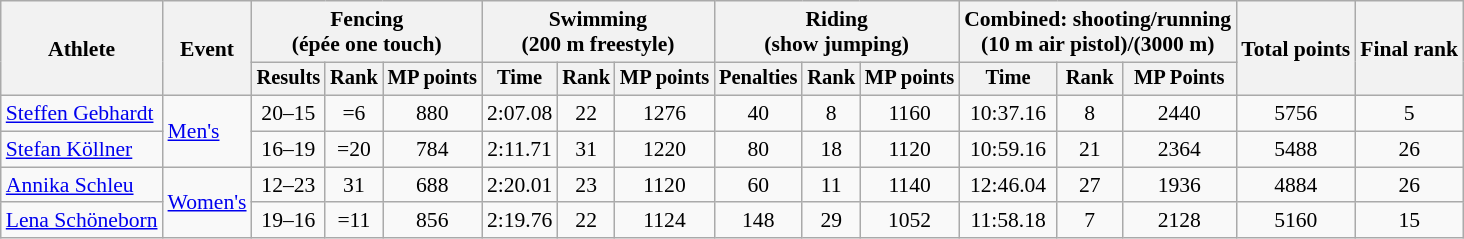<table class="wikitable" style="font-size:90%">
<tr>
<th rowspan=2>Athlete</th>
<th rowspan=2>Event</th>
<th colspan=3>Fencing<br><span>(épée one touch)</span></th>
<th colspan=3>Swimming<br><span>(200 m freestyle)</span></th>
<th colspan=3>Riding<br><span>(show jumping)</span></th>
<th colspan=3>Combined: shooting/running<br><span>(10 m air pistol)/(3000 m)</span></th>
<th rowspan=2>Total points</th>
<th rowspan=2>Final rank</th>
</tr>
<tr style="font-size:95%">
<th>Results</th>
<th>Rank</th>
<th>MP points</th>
<th>Time</th>
<th>Rank</th>
<th>MP points</th>
<th>Penalties</th>
<th>Rank</th>
<th>MP points</th>
<th>Time</th>
<th>Rank</th>
<th>MP Points</th>
</tr>
<tr align=center>
<td align=left><a href='#'>Steffen Gebhardt</a></td>
<td align=left rowspan=2><a href='#'>Men's</a></td>
<td>20–15</td>
<td>=6</td>
<td>880</td>
<td>2:07.08</td>
<td>22</td>
<td>1276</td>
<td>40</td>
<td>8</td>
<td>1160</td>
<td>10:37.16</td>
<td>8</td>
<td>2440</td>
<td>5756</td>
<td>5</td>
</tr>
<tr align=center>
<td align=left><a href='#'>Stefan Köllner</a></td>
<td>16–19</td>
<td>=20</td>
<td>784</td>
<td>2:11.71</td>
<td>31</td>
<td>1220</td>
<td>80</td>
<td>18</td>
<td>1120</td>
<td>10:59.16</td>
<td>21</td>
<td>2364</td>
<td>5488</td>
<td>26</td>
</tr>
<tr align=center>
<td align=left><a href='#'>Annika Schleu</a></td>
<td align=left rowspan=2><a href='#'>Women's</a></td>
<td>12–23</td>
<td>31</td>
<td>688</td>
<td>2:20.01</td>
<td>23</td>
<td>1120</td>
<td>60</td>
<td>11</td>
<td>1140</td>
<td>12:46.04</td>
<td>27</td>
<td>1936</td>
<td>4884</td>
<td>26</td>
</tr>
<tr align=center>
<td align=left><a href='#'>Lena Schöneborn</a></td>
<td>19–16</td>
<td>=11</td>
<td>856</td>
<td>2:19.76</td>
<td>22</td>
<td>1124</td>
<td>148</td>
<td>29</td>
<td>1052</td>
<td>11:58.18</td>
<td>7</td>
<td>2128</td>
<td>5160</td>
<td>15</td>
</tr>
</table>
